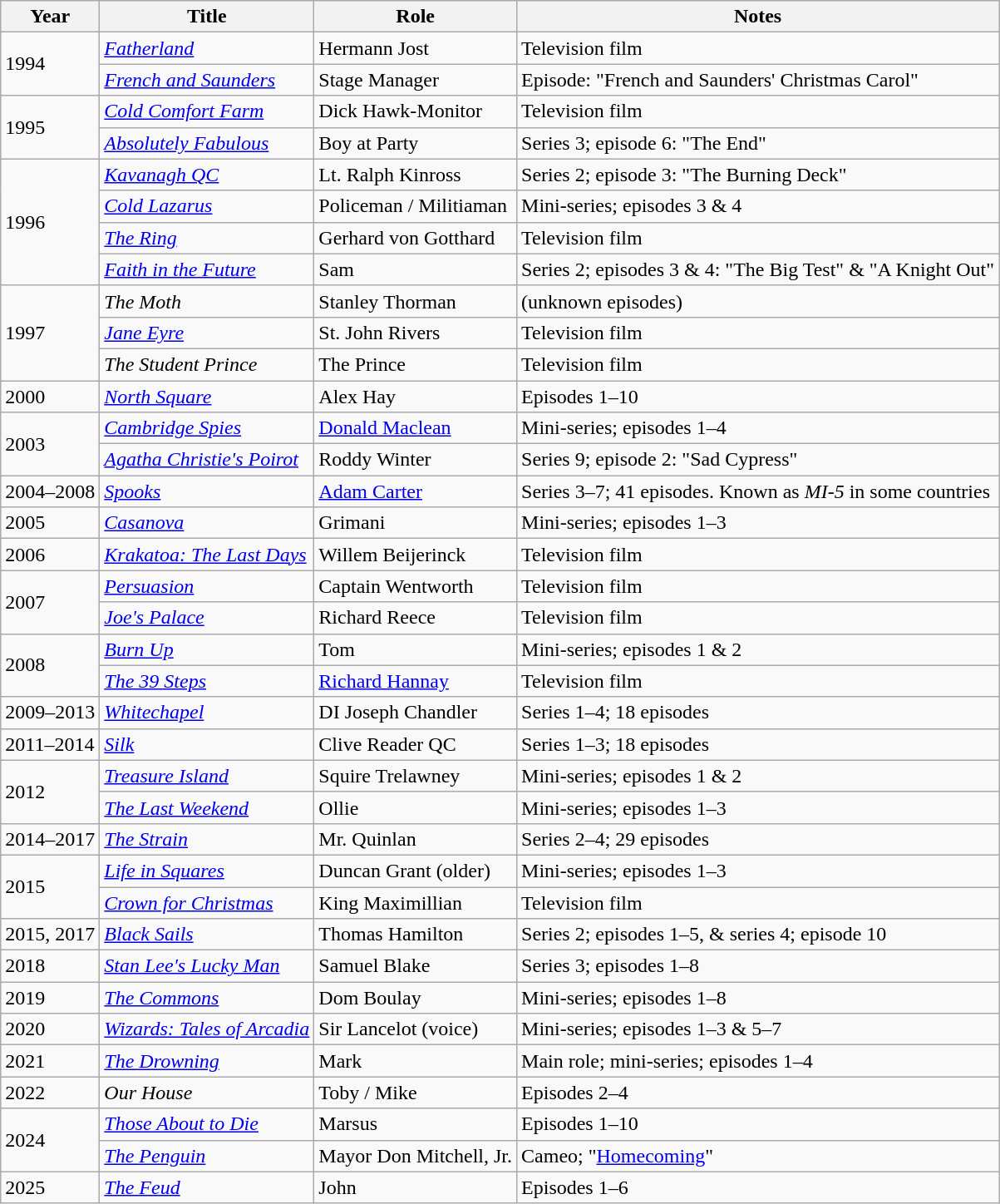<table class="wikitable">
<tr>
<th>Year</th>
<th>Title</th>
<th>Role</th>
<th>Notes</th>
</tr>
<tr>
<td rowspan="2">1994</td>
<td><a href='#'><em>Fatherland</em></a></td>
<td>Hermann Jost</td>
<td>Television film</td>
</tr>
<tr>
<td><em><a href='#'>French and Saunders</a></em></td>
<td>Stage Manager</td>
<td>Episode: "French and Saunders' Christmas Carol"</td>
</tr>
<tr>
<td rowspan="2">1995</td>
<td><a href='#'><em>Cold Comfort Farm</em></a></td>
<td>Dick Hawk-Monitor</td>
<td>Television film</td>
</tr>
<tr>
<td><em><a href='#'>Absolutely Fabulous</a></em></td>
<td>Boy at Party</td>
<td>Series 3; episode 6: "The End"</td>
</tr>
<tr>
<td rowspan="4">1996</td>
<td><em><a href='#'>Kavanagh QC</a></em></td>
<td>Lt. Ralph Kinross</td>
<td>Series 2; episode 3: "The Burning Deck"</td>
</tr>
<tr>
<td><em><a href='#'>Cold Lazarus</a></em></td>
<td>Policeman / Militiaman</td>
<td>Mini-series; episodes 3 & 4</td>
</tr>
<tr>
<td><a href='#'><em>The Ring</em></a></td>
<td>Gerhard von Gotthard</td>
<td>Television film</td>
</tr>
<tr>
<td><em><a href='#'>Faith in the Future</a></em></td>
<td>Sam</td>
<td>Series 2; episodes 3 & 4: "The Big Test" & "A Knight Out"</td>
</tr>
<tr>
<td rowspan="3">1997</td>
<td><em>The Moth</em></td>
<td>Stanley Thorman</td>
<td>(unknown episodes)</td>
</tr>
<tr>
<td><a href='#'><em>Jane Eyre</em></a></td>
<td>St. John Rivers</td>
<td>Television film</td>
</tr>
<tr>
<td><em>The Student Prince</em></td>
<td>The Prince</td>
<td>Television film</td>
</tr>
<tr>
<td>2000</td>
<td><em><a href='#'>North Square</a></em></td>
<td>Alex Hay</td>
<td>Episodes 1–10</td>
</tr>
<tr>
<td rowspan="2">2003</td>
<td><em><a href='#'>Cambridge Spies</a></em></td>
<td><a href='#'>Donald Maclean</a></td>
<td>Mini-series; episodes 1–4</td>
</tr>
<tr>
<td><em><a href='#'>Agatha Christie's Poirot</a></em></td>
<td>Roddy Winter</td>
<td>Series 9; episode 2: "Sad Cypress"</td>
</tr>
<tr>
<td>2004–2008</td>
<td><em><a href='#'>Spooks</a></em></td>
<td><a href='#'>Adam Carter</a></td>
<td>Series 3–7; 41 episodes. Known as <em>MI-5</em> in some countries</td>
</tr>
<tr>
<td>2005</td>
<td><a href='#'><em>Casanova</em></a></td>
<td>Grimani</td>
<td>Mini-series; episodes 1–3</td>
</tr>
<tr>
<td>2006</td>
<td><em><a href='#'>Krakatoa: The Last Days</a></em></td>
<td>Willem Beijerinck</td>
<td>Television film</td>
</tr>
<tr>
<td rowspan="2">2007</td>
<td><a href='#'><em>Persuasion</em></a></td>
<td>Captain Wentworth</td>
<td>Television film</td>
</tr>
<tr>
<td><em><a href='#'>Joe's Palace</a></em></td>
<td>Richard Reece</td>
<td>Television film</td>
</tr>
<tr>
<td rowspan="2">2008</td>
<td><a href='#'><em>Burn Up</em></a></td>
<td>Tom</td>
<td>Mini-series; episodes 1 & 2</td>
</tr>
<tr>
<td><a href='#'><em>The 39 Steps</em></a></td>
<td><a href='#'>Richard Hannay</a></td>
<td>Television film</td>
</tr>
<tr>
<td>2009–2013</td>
<td><a href='#'><em>Whitechapel</em></a></td>
<td>DI Joseph Chandler</td>
<td>Series 1–4; 18 episodes</td>
</tr>
<tr>
<td>2011–2014</td>
<td><a href='#'><em>Silk</em></a></td>
<td>Clive Reader QC</td>
<td>Series 1–3; 18 episodes</td>
</tr>
<tr>
<td rowspan="2">2012</td>
<td><em><a href='#'>Treasure Island</a></em></td>
<td>Squire Trelawney</td>
<td>Mini-series; episodes 1 & 2</td>
</tr>
<tr>
<td><em><a href='#'>The Last Weekend</a></em></td>
<td>Ollie</td>
<td>Mini-series; episodes 1–3</td>
</tr>
<tr>
<td>2014–2017</td>
<td><em><a href='#'>The Strain</a></em></td>
<td>Mr. Quinlan</td>
<td>Series 2–4; 29 episodes</td>
</tr>
<tr>
<td rowspan="2">2015</td>
<td><em><a href='#'>Life in Squares</a></em></td>
<td>Duncan Grant (older)</td>
<td>Mini-series; episodes 1–3</td>
</tr>
<tr>
<td><em><a href='#'>Crown for Christmas</a></em></td>
<td>King Maximillian</td>
<td>Television film</td>
</tr>
<tr>
<td>2015, 2017</td>
<td><em><a href='#'>Black Sails</a></em></td>
<td>Thomas Hamilton</td>
<td>Series 2; episodes 1–5, & series 4; episode 10</td>
</tr>
<tr>
<td>2018</td>
<td><em><a href='#'>Stan Lee's Lucky Man</a></em></td>
<td>Samuel Blake</td>
<td>Series 3; episodes 1–8</td>
</tr>
<tr>
<td>2019</td>
<td><em><a href='#'>The Commons</a></em></td>
<td>Dom Boulay</td>
<td>Mini-series; episodes 1–8</td>
</tr>
<tr>
<td>2020</td>
<td><em><a href='#'>Wizards: Tales of Arcadia</a></em></td>
<td>Sir Lancelot (voice)</td>
<td>Mini-series; episodes 1–3 & 5–7</td>
</tr>
<tr>
<td>2021</td>
<td><em><a href='#'>The Drowning</a></em></td>
<td>Mark</td>
<td>Main role; mini-series; episodes 1–4</td>
</tr>
<tr>
<td>2022</td>
<td><em>Our House</em></td>
<td>Toby / Mike</td>
<td>Episodes 2–4</td>
</tr>
<tr>
<td rowspan="2">2024</td>
<td><em><a href='#'>Those About to Die</a></em></td>
<td>Marsus</td>
<td>Episodes 1–10</td>
</tr>
<tr>
<td><em><a href='#'>The Penguin</a></em></td>
<td>Mayor Don Mitchell, Jr.</td>
<td>Cameo; "<a href='#'>Homecoming</a>"</td>
</tr>
<tr>
<td>2025</td>
<td><em><a href='#'>The Feud</a></em></td>
<td>John</td>
<td>Episodes 1–6</td>
</tr>
</table>
